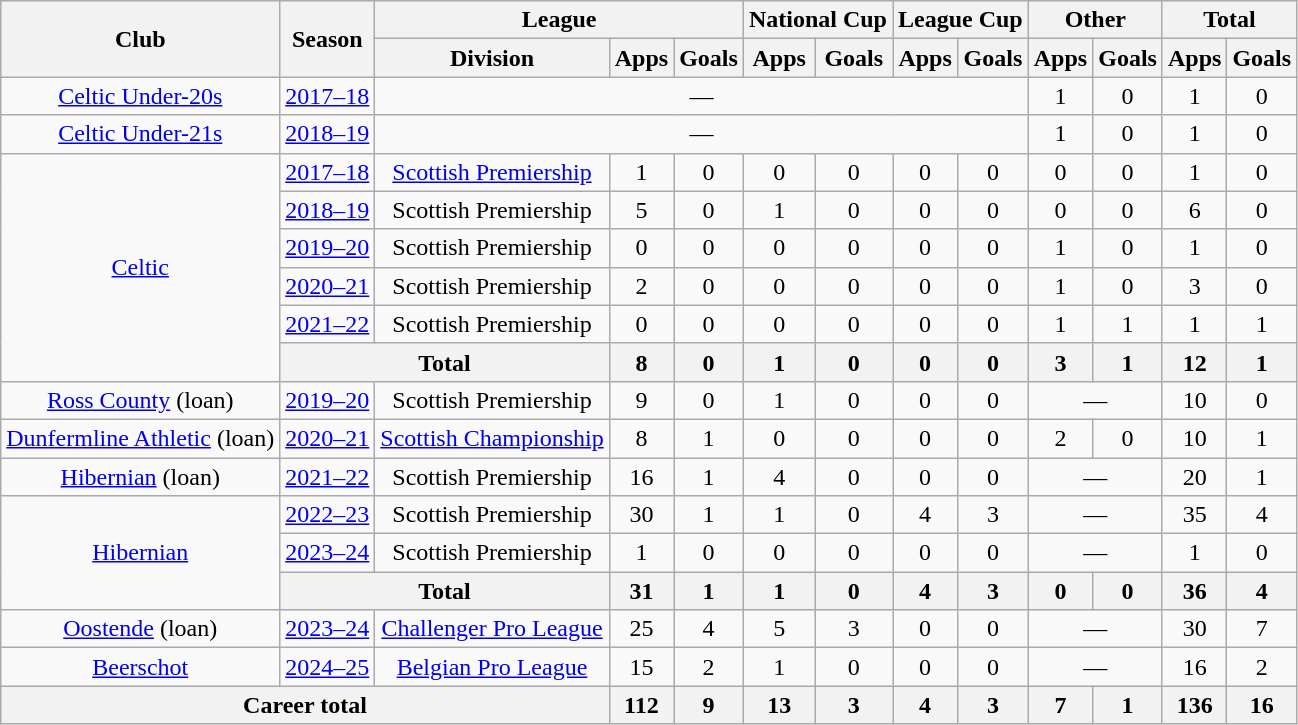<table class=wikitable style="text-align:center">
<tr>
<th rowspan=2>Club</th>
<th rowspan=2>Season</th>
<th colspan=3>League</th>
<th colspan=2>National Cup</th>
<th colspan=2>League Cup</th>
<th colspan=2>Other</th>
<th colspan=2>Total</th>
</tr>
<tr>
<th>Division</th>
<th>Apps</th>
<th>Goals</th>
<th>Apps</th>
<th>Goals</th>
<th>Apps</th>
<th>Goals</th>
<th>Apps</th>
<th>Goals</th>
<th>Apps</th>
<th>Goals</th>
</tr>
<tr>
<td><a href='#'>Celtic Under-20s</a></td>
<td><a href='#'>2017–18</a></td>
<td colspan="7">—</td>
<td>1</td>
<td>0</td>
<td>1</td>
<td>0</td>
</tr>
<tr>
<td><a href='#'>Celtic Under-21s</a></td>
<td><a href='#'>2018–19</a></td>
<td colspan="7">—</td>
<td>1</td>
<td>0</td>
<td>1</td>
<td>0</td>
</tr>
<tr>
<td rowspan=6><a href='#'>Celtic</a></td>
<td><a href='#'>2017–18</a></td>
<td><a href='#'>Scottish Premiership</a></td>
<td>1</td>
<td>0</td>
<td>0</td>
<td>0</td>
<td>0</td>
<td>0</td>
<td>0</td>
<td>0</td>
<td>1</td>
<td>0</td>
</tr>
<tr>
<td><a href='#'>2018–19</a></td>
<td>Scottish Premiership</td>
<td>5</td>
<td>0</td>
<td>1</td>
<td>0</td>
<td>0</td>
<td>0</td>
<td>0</td>
<td>0</td>
<td>6</td>
<td>0</td>
</tr>
<tr>
<td><a href='#'>2019–20</a></td>
<td>Scottish Premiership</td>
<td>0</td>
<td>0</td>
<td>0</td>
<td>0</td>
<td>0</td>
<td>0</td>
<td>1</td>
<td>0</td>
<td>1</td>
<td>0</td>
</tr>
<tr>
<td><a href='#'>2020–21</a></td>
<td>Scottish Premiership</td>
<td>2</td>
<td>0</td>
<td>0</td>
<td>0</td>
<td>0</td>
<td>0</td>
<td>1</td>
<td>0</td>
<td>3</td>
<td>0</td>
</tr>
<tr>
<td><a href='#'>2021–22</a></td>
<td>Scottish Premiership</td>
<td>0</td>
<td>0</td>
<td>0</td>
<td>0</td>
<td>0</td>
<td>0</td>
<td>1</td>
<td>1</td>
<td>1</td>
<td>1</td>
</tr>
<tr>
<th colspan=2>Total</th>
<th>8</th>
<th>0</th>
<th>1</th>
<th>0</th>
<th>0</th>
<th>0</th>
<th>3</th>
<th>1</th>
<th>12</th>
<th>1</th>
</tr>
<tr>
<td><a href='#'>Ross County</a> (loan)</td>
<td><a href='#'>2019–20</a></td>
<td>Scottish Premiership</td>
<td>9</td>
<td>0</td>
<td>1</td>
<td>0</td>
<td>0</td>
<td>0</td>
<td colspan="2">—</td>
<td>10</td>
<td>0</td>
</tr>
<tr>
<td><a href='#'>Dunfermline Athletic</a> (loan)</td>
<td><a href='#'>2020–21</a></td>
<td><a href='#'>Scottish Championship</a></td>
<td>8</td>
<td>1</td>
<td>0</td>
<td>0</td>
<td>0</td>
<td>0</td>
<td>2</td>
<td>0</td>
<td>10</td>
<td>1</td>
</tr>
<tr>
<td><a href='#'>Hibernian</a> (loan)</td>
<td><a href='#'>2021–22</a></td>
<td>Scottish Premiership</td>
<td>16</td>
<td>1</td>
<td>4</td>
<td>0</td>
<td>0</td>
<td>0</td>
<td colspan="2">—</td>
<td>20</td>
<td>1</td>
</tr>
<tr>
<td rowspan=3><a href='#'>Hibernian</a></td>
<td><a href='#'>2022–23</a></td>
<td>Scottish Premiership</td>
<td>30</td>
<td>1</td>
<td>1</td>
<td>0</td>
<td>4</td>
<td>3</td>
<td colspan="2">—</td>
<td>35</td>
<td>4</td>
</tr>
<tr>
<td><a href='#'>2023–24</a></td>
<td>Scottish Premiership</td>
<td>1</td>
<td>0</td>
<td>0</td>
<td>0</td>
<td>0</td>
<td>0</td>
<td colspan="2">—</td>
<td>1</td>
<td>0</td>
</tr>
<tr>
<th colspan=2>Total</th>
<th>31</th>
<th>1</th>
<th>1</th>
<th>0</th>
<th>4</th>
<th>3</th>
<th>0</th>
<th>0</th>
<th>36</th>
<th>4</th>
</tr>
<tr>
<td><a href='#'>Oostende</a> (loan)</td>
<td><a href='#'>2023–24</a></td>
<td><a href='#'>Challenger Pro League</a></td>
<td>25</td>
<td>4</td>
<td>5</td>
<td>3</td>
<td>0</td>
<td>0</td>
<td colspan="2">—</td>
<td>30</td>
<td>7</td>
</tr>
<tr>
<td><a href='#'>Beerschot</a></td>
<td><a href='#'>2024–25</a></td>
<td><a href='#'>Belgian Pro League</a></td>
<td>15</td>
<td>2</td>
<td>1</td>
<td>0</td>
<td>0</td>
<td>0</td>
<td colspan="2">—</td>
<td>16</td>
<td>2</td>
</tr>
<tr>
<th colspan=3>Career total</th>
<th>112</th>
<th>9</th>
<th>13</th>
<th>3</th>
<th>4</th>
<th>3</th>
<th>7</th>
<th>1</th>
<th>136</th>
<th>16</th>
</tr>
</table>
